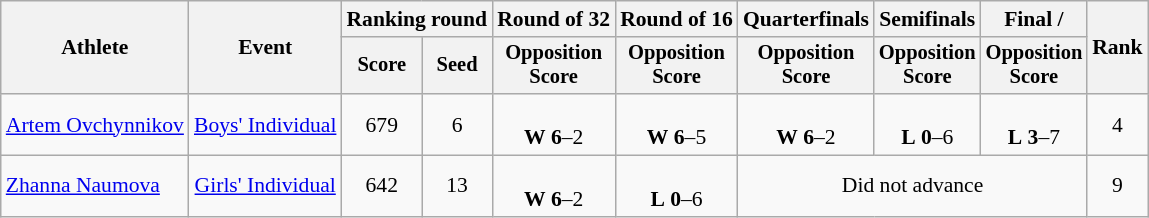<table class="wikitable" style="font-size:90%;">
<tr>
<th rowspan="2">Athlete</th>
<th rowspan="2">Event</th>
<th colspan="2">Ranking round</th>
<th>Round of 32</th>
<th>Round of 16</th>
<th>Quarterfinals</th>
<th>Semifinals</th>
<th>Final / </th>
<th rowspan=2>Rank</th>
</tr>
<tr style="font-size:95%">
<th>Score</th>
<th>Seed</th>
<th>Opposition<br>Score</th>
<th>Opposition<br>Score</th>
<th>Opposition<br>Score</th>
<th>Opposition<br>Score</th>
<th>Opposition<br>Score</th>
</tr>
<tr align=center>
<td align=left><a href='#'>Artem Ovchynnikov</a></td>
<td><a href='#'>Boys' Individual</a></td>
<td>679</td>
<td>6</td>
<td><br><strong>W</strong> <strong>6</strong>–2</td>
<td><br><strong>W</strong> <strong>6</strong>–5</td>
<td><br><strong>W</strong> <strong>6</strong>–2</td>
<td><br><strong>L</strong> <strong>0</strong>–6</td>
<td><br><strong>L</strong> <strong>3</strong>–7</td>
<td>4</td>
</tr>
<tr align=center>
<td align=left><a href='#'>Zhanna Naumova</a></td>
<td><a href='#'>Girls' Individual</a></td>
<td>642</td>
<td>13</td>
<td><br><strong>W</strong> <strong>6</strong>–2</td>
<td><br><strong>L</strong> <strong>0</strong>–6</td>
<td colspan=3>Did not advance</td>
<td>9</td>
</tr>
</table>
